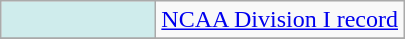<table class="wikitable">
<tr>
<td style="background-color:#CFECEC; width:6em"></td>
<td><a href='#'>NCAA Division I record</a></td>
</tr>
<tr>
</tr>
</table>
